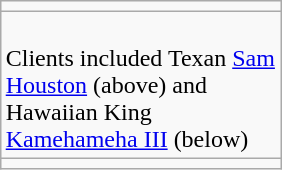<table class="wikitable" style="float:right; margin:0 0 1em 1em;">
<tr>
<td></td>
</tr>
<tr>
<td width="180px"><br>Clients included Texan <a href='#'>Sam Houston</a> (above) and Hawaiian King <a href='#'>Kamehameha III</a> (below)</td>
</tr>
<tr>
<td align="center"></td>
</tr>
</table>
